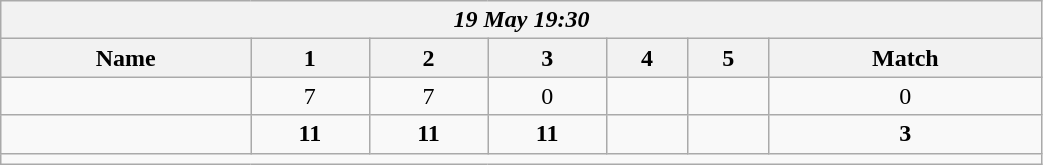<table class=wikitable style="text-align:center; width: 55%">
<tr>
<th colspan=17><em>19 May 19:30</em></th>
</tr>
<tr>
<th>Name</th>
<th>1</th>
<th>2</th>
<th>3</th>
<th>4</th>
<th>5</th>
<th>Match</th>
</tr>
<tr>
<td style="text-align:left;"></td>
<td>7</td>
<td>7</td>
<td>0</td>
<td></td>
<td></td>
<td>0</td>
</tr>
<tr>
<td style="text-align:left;"><strong></strong></td>
<td><strong>11</strong></td>
<td><strong>11</strong></td>
<td><strong>11</strong></td>
<td></td>
<td></td>
<td><strong>3</strong></td>
</tr>
<tr>
<td colspan=17></td>
</tr>
</table>
